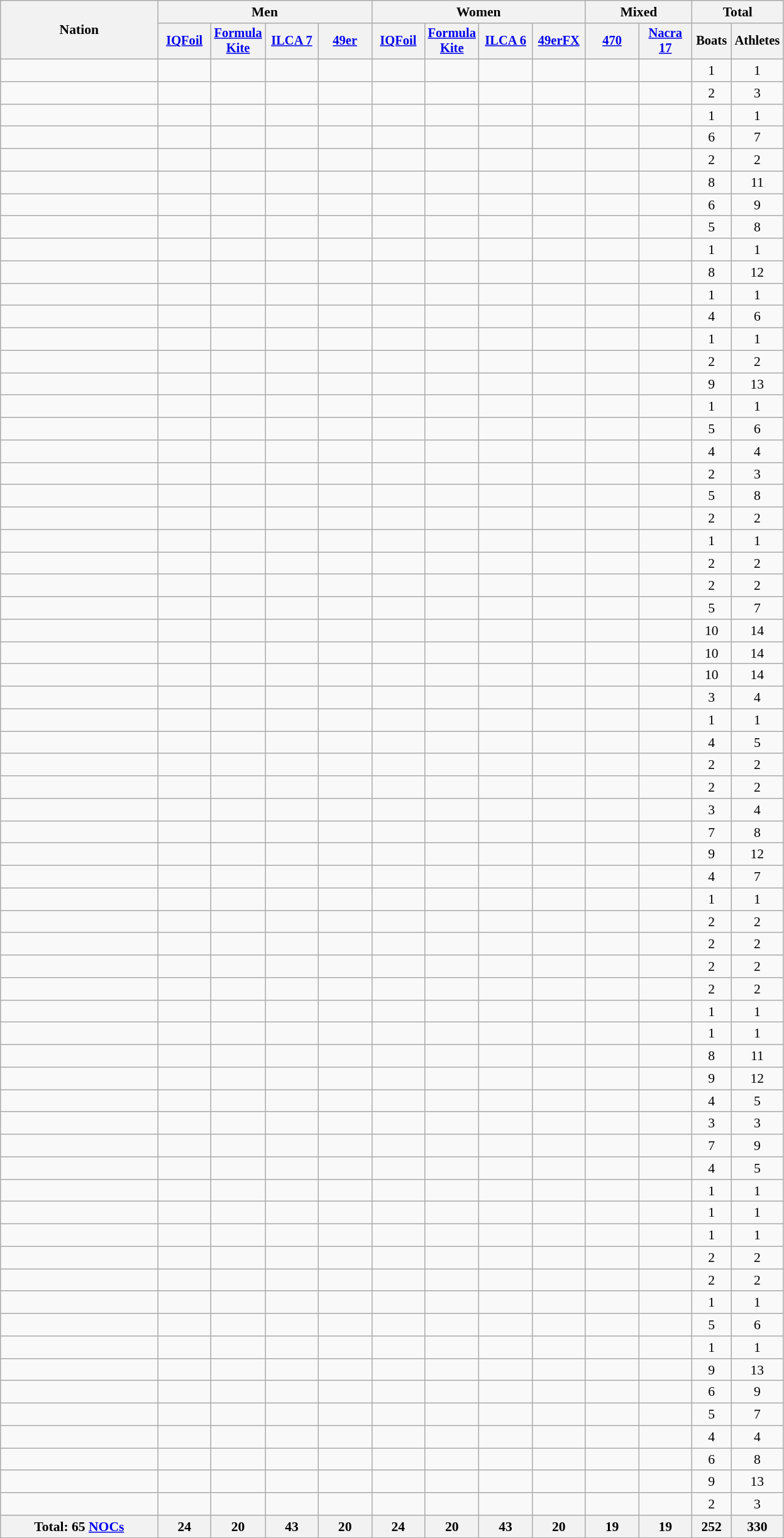<table class="wikitable sortable" style="text-align:center; font-size:90%">
<tr>
<th rowspan="2" style="text-align:center;" width=160>Nation</th>
<th colspan="4">Men</th>
<th colspan="4">Women</th>
<th colspan=2>Mixed</th>
<th colspan=2>Total</th>
</tr>
<tr style="font-size:95%">
<th width=50><a href='#'>IQFoil</a></th>
<th width=50><a href='#'>Formula Kite</a></th>
<th width=50><a href='#'>ILCA 7</a></th>
<th width=50><a href='#'>49er</a></th>
<th width=50><a href='#'>IQFoil</a></th>
<th width=50><a href='#'>Formula Kite</a></th>
<th width=50><a href='#'>ILCA 6</a></th>
<th width=50><a href='#'>49erFX</a></th>
<th width=50><a href='#'>470</a></th>
<th width=50><a href='#'>Nacra 17</a></th>
<th width=35>Boats</th>
<th width=49>Athletes</th>
</tr>
<tr>
<td align=left></td>
<td></td>
<td></td>
<td></td>
<td></td>
<td></td>
<td></td>
<td></td>
<td></td>
<td></td>
<td></td>
<td>1</td>
<td>1</td>
</tr>
<tr>
<td align=left></td>
<td></td>
<td></td>
<td></td>
<td></td>
<td></td>
<td></td>
<td></td>
<td></td>
<td></td>
<td></td>
<td>2</td>
<td>3</td>
</tr>
<tr>
<td align=left></td>
<td></td>
<td></td>
<td></td>
<td></td>
<td></td>
<td></td>
<td></td>
<td></td>
<td></td>
<td></td>
<td>1</td>
<td>1</td>
</tr>
<tr>
<td align=left></td>
<td></td>
<td></td>
<td></td>
<td></td>
<td></td>
<td></td>
<td></td>
<td></td>
<td></td>
<td></td>
<td>6</td>
<td>7</td>
</tr>
<tr>
<td align=left></td>
<td></td>
<td></td>
<td></td>
<td></td>
<td></td>
<td></td>
<td></td>
<td></td>
<td></td>
<td></td>
<td>2</td>
<td>2</td>
</tr>
<tr>
<td align=left></td>
<td></td>
<td></td>
<td></td>
<td></td>
<td></td>
<td></td>
<td></td>
<td></td>
<td></td>
<td></td>
<td>8</td>
<td>11</td>
</tr>
<tr>
<td align=left></td>
<td></td>
<td></td>
<td></td>
<td></td>
<td></td>
<td></td>
<td></td>
<td></td>
<td></td>
<td></td>
<td>6</td>
<td>9</td>
</tr>
<tr>
<td align=left></td>
<td></td>
<td></td>
<td></td>
<td></td>
<td></td>
<td></td>
<td></td>
<td></td>
<td></td>
<td></td>
<td>5</td>
<td>8</td>
</tr>
<tr>
<td align=left></td>
<td></td>
<td></td>
<td></td>
<td></td>
<td></td>
<td></td>
<td></td>
<td></td>
<td></td>
<td></td>
<td>1</td>
<td>1</td>
</tr>
<tr>
<td align=left></td>
<td></td>
<td></td>
<td></td>
<td></td>
<td></td>
<td></td>
<td></td>
<td></td>
<td></td>
<td></td>
<td>8</td>
<td>12</td>
</tr>
<tr>
<td align=left></td>
<td></td>
<td></td>
<td></td>
<td></td>
<td></td>
<td></td>
<td></td>
<td></td>
<td></td>
<td></td>
<td>1</td>
<td>1</td>
</tr>
<tr>
<td align=left></td>
<td></td>
<td></td>
<td></td>
<td></td>
<td></td>
<td></td>
<td></td>
<td></td>
<td></td>
<td></td>
<td>4</td>
<td>6</td>
</tr>
<tr>
<td align=left></td>
<td></td>
<td></td>
<td></td>
<td></td>
<td></td>
<td></td>
<td></td>
<td></td>
<td></td>
<td></td>
<td>1</td>
<td>1</td>
</tr>
<tr>
<td align=left></td>
<td></td>
<td></td>
<td></td>
<td></td>
<td></td>
<td></td>
<td></td>
<td></td>
<td></td>
<td></td>
<td>2</td>
<td>2</td>
</tr>
<tr>
<td align=left></td>
<td></td>
<td></td>
<td></td>
<td></td>
<td></td>
<td></td>
<td></td>
<td></td>
<td></td>
<td></td>
<td>9</td>
<td>13</td>
</tr>
<tr>
<td align=left></td>
<td></td>
<td></td>
<td></td>
<td></td>
<td></td>
<td></td>
<td></td>
<td></td>
<td></td>
<td></td>
<td>1</td>
<td>1</td>
</tr>
<tr>
<td align=left></td>
<td></td>
<td></td>
<td></td>
<td></td>
<td></td>
<td></td>
<td></td>
<td></td>
<td></td>
<td></td>
<td>5</td>
<td>6</td>
</tr>
<tr>
<td align=left></td>
<td></td>
<td></td>
<td></td>
<td></td>
<td></td>
<td></td>
<td></td>
<td></td>
<td></td>
<td></td>
<td>4</td>
<td>4</td>
</tr>
<tr>
<td align=left></td>
<td></td>
<td></td>
<td></td>
<td></td>
<td></td>
<td></td>
<td></td>
<td></td>
<td></td>
<td></td>
<td>2</td>
<td>3</td>
</tr>
<tr>
<td align=left></td>
<td></td>
<td></td>
<td></td>
<td></td>
<td></td>
<td></td>
<td></td>
<td></td>
<td></td>
<td></td>
<td>5</td>
<td>8</td>
</tr>
<tr>
<td align=left></td>
<td></td>
<td></td>
<td></td>
<td></td>
<td></td>
<td></td>
<td></td>
<td></td>
<td></td>
<td></td>
<td>2</td>
<td>2</td>
</tr>
<tr>
<td align=left></td>
<td></td>
<td></td>
<td></td>
<td></td>
<td></td>
<td></td>
<td></td>
<td></td>
<td></td>
<td></td>
<td>1</td>
<td>1</td>
</tr>
<tr>
<td align=left></td>
<td></td>
<td></td>
<td></td>
<td></td>
<td></td>
<td></td>
<td></td>
<td></td>
<td></td>
<td></td>
<td>2</td>
<td>2</td>
</tr>
<tr>
<td align=left></td>
<td></td>
<td></td>
<td></td>
<td></td>
<td></td>
<td></td>
<td></td>
<td></td>
<td></td>
<td></td>
<td>2</td>
<td>2</td>
</tr>
<tr>
<td align=left></td>
<td></td>
<td></td>
<td></td>
<td></td>
<td></td>
<td></td>
<td></td>
<td></td>
<td></td>
<td></td>
<td>5</td>
<td>7</td>
</tr>
<tr>
<td align=left></td>
<td></td>
<td></td>
<td></td>
<td></td>
<td></td>
<td></td>
<td></td>
<td></td>
<td></td>
<td></td>
<td>10</td>
<td>14</td>
</tr>
<tr>
<td align=left></td>
<td></td>
<td></td>
<td></td>
<td></td>
<td></td>
<td></td>
<td></td>
<td></td>
<td></td>
<td></td>
<td>10</td>
<td>14</td>
</tr>
<tr>
<td align=left></td>
<td></td>
<td></td>
<td></td>
<td></td>
<td></td>
<td></td>
<td></td>
<td></td>
<td></td>
<td></td>
<td>10</td>
<td>14</td>
</tr>
<tr>
<td align=left></td>
<td></td>
<td></td>
<td></td>
<td></td>
<td></td>
<td></td>
<td></td>
<td></td>
<td></td>
<td></td>
<td>3</td>
<td>4</td>
</tr>
<tr>
<td align=left></td>
<td></td>
<td></td>
<td></td>
<td></td>
<td></td>
<td></td>
<td></td>
<td></td>
<td></td>
<td></td>
<td>1</td>
<td>1</td>
</tr>
<tr>
<td align=left></td>
<td></td>
<td></td>
<td></td>
<td></td>
<td></td>
<td></td>
<td></td>
<td></td>
<td></td>
<td></td>
<td>4</td>
<td>5</td>
</tr>
<tr>
<td align=left></td>
<td></td>
<td></td>
<td></td>
<td></td>
<td></td>
<td></td>
<td></td>
<td></td>
<td></td>
<td></td>
<td>2</td>
<td>2</td>
</tr>
<tr>
<td align=left></td>
<td></td>
<td></td>
<td></td>
<td></td>
<td></td>
<td></td>
<td></td>
<td></td>
<td></td>
<td></td>
<td>2</td>
<td>2</td>
</tr>
<tr>
<td align=left></td>
<td></td>
<td></td>
<td></td>
<td></td>
<td></td>
<td></td>
<td></td>
<td></td>
<td></td>
<td></td>
<td>3</td>
<td>4</td>
</tr>
<tr>
<td align=left></td>
<td></td>
<td></td>
<td></td>
<td></td>
<td></td>
<td></td>
<td></td>
<td></td>
<td></td>
<td></td>
<td>7</td>
<td>8</td>
</tr>
<tr>
<td align=left></td>
<td></td>
<td></td>
<td></td>
<td></td>
<td></td>
<td></td>
<td></td>
<td></td>
<td></td>
<td></td>
<td>9</td>
<td>12</td>
</tr>
<tr>
<td align=left></td>
<td></td>
<td></td>
<td></td>
<td></td>
<td></td>
<td></td>
<td></td>
<td></td>
<td></td>
<td></td>
<td>4</td>
<td>7</td>
</tr>
<tr>
<td align=left></td>
<td></td>
<td></td>
<td></td>
<td></td>
<td></td>
<td></td>
<td></td>
<td></td>
<td></td>
<td></td>
<td>1</td>
<td>1</td>
</tr>
<tr>
<td align=left></td>
<td></td>
<td></td>
<td></td>
<td></td>
<td></td>
<td></td>
<td></td>
<td></td>
<td></td>
<td></td>
<td>2</td>
<td>2</td>
</tr>
<tr>
<td align=left></td>
<td></td>
<td></td>
<td></td>
<td></td>
<td></td>
<td></td>
<td></td>
<td></td>
<td></td>
<td></td>
<td>2</td>
<td>2</td>
</tr>
<tr>
<td align=left></td>
<td></td>
<td></td>
<td></td>
<td></td>
<td></td>
<td></td>
<td></td>
<td></td>
<td></td>
<td></td>
<td>2</td>
<td>2</td>
</tr>
<tr>
<td align=left></td>
<td></td>
<td></td>
<td></td>
<td></td>
<td></td>
<td></td>
<td></td>
<td></td>
<td></td>
<td></td>
<td>2</td>
<td>2</td>
</tr>
<tr>
<td align=left></td>
<td></td>
<td></td>
<td></td>
<td></td>
<td></td>
<td></td>
<td></td>
<td></td>
<td></td>
<td></td>
<td>1</td>
<td>1</td>
</tr>
<tr>
<td align=left></td>
<td></td>
<td></td>
<td></td>
<td></td>
<td></td>
<td></td>
<td></td>
<td></td>
<td></td>
<td></td>
<td>1</td>
<td>1</td>
</tr>
<tr>
<td align=left></td>
<td></td>
<td></td>
<td></td>
<td></td>
<td></td>
<td></td>
<td></td>
<td></td>
<td></td>
<td></td>
<td>8</td>
<td>11</td>
</tr>
<tr>
<td align=left></td>
<td></td>
<td></td>
<td></td>
<td></td>
<td></td>
<td></td>
<td></td>
<td></td>
<td></td>
<td></td>
<td>9</td>
<td>12</td>
</tr>
<tr>
<td align=left></td>
<td></td>
<td></td>
<td></td>
<td></td>
<td></td>
<td></td>
<td></td>
<td></td>
<td></td>
<td></td>
<td>4</td>
<td>5</td>
</tr>
<tr>
<td align=left></td>
<td></td>
<td></td>
<td></td>
<td></td>
<td></td>
<td></td>
<td></td>
<td></td>
<td></td>
<td></td>
<td>3</td>
<td>3</td>
</tr>
<tr>
<td align=left></td>
<td></td>
<td></td>
<td></td>
<td></td>
<td></td>
<td></td>
<td></td>
<td></td>
<td></td>
<td></td>
<td>7</td>
<td>9</td>
</tr>
<tr>
<td align=left></td>
<td></td>
<td></td>
<td></td>
<td></td>
<td></td>
<td></td>
<td></td>
<td></td>
<td></td>
<td></td>
<td>4</td>
<td>5</td>
</tr>
<tr>
<td align=left></td>
<td></td>
<td></td>
<td></td>
<td></td>
<td></td>
<td></td>
<td></td>
<td></td>
<td></td>
<td></td>
<td>1</td>
<td>1</td>
</tr>
<tr>
<td align=left></td>
<td></td>
<td></td>
<td></td>
<td></td>
<td></td>
<td></td>
<td></td>
<td></td>
<td></td>
<td></td>
<td>1</td>
<td>1</td>
</tr>
<tr>
<td align=left></td>
<td></td>
<td></td>
<td></td>
<td></td>
<td></td>
<td></td>
<td></td>
<td></td>
<td></td>
<td></td>
<td>1</td>
<td>1</td>
</tr>
<tr>
<td align=left></td>
<td></td>
<td></td>
<td></td>
<td></td>
<td></td>
<td></td>
<td></td>
<td></td>
<td></td>
<td></td>
<td>2</td>
<td>2</td>
</tr>
<tr>
<td align=left></td>
<td></td>
<td></td>
<td></td>
<td></td>
<td></td>
<td></td>
<td></td>
<td></td>
<td></td>
<td></td>
<td>2</td>
<td>2</td>
</tr>
<tr>
<td align=left></td>
<td></td>
<td></td>
<td></td>
<td></td>
<td></td>
<td></td>
<td></td>
<td></td>
<td></td>
<td></td>
<td>1</td>
<td>1</td>
</tr>
<tr>
<td align=left></td>
<td></td>
<td></td>
<td></td>
<td></td>
<td></td>
<td></td>
<td></td>
<td></td>
<td></td>
<td></td>
<td>5</td>
<td>6</td>
</tr>
<tr>
<td align=left></td>
<td></td>
<td></td>
<td></td>
<td></td>
<td></td>
<td></td>
<td></td>
<td></td>
<td></td>
<td></td>
<td>1</td>
<td>1</td>
</tr>
<tr>
<td align=left></td>
<td></td>
<td></td>
<td></td>
<td></td>
<td></td>
<td></td>
<td></td>
<td></td>
<td></td>
<td></td>
<td>9</td>
<td>13</td>
</tr>
<tr>
<td align=left></td>
<td></td>
<td></td>
<td></td>
<td></td>
<td></td>
<td></td>
<td></td>
<td></td>
<td></td>
<td></td>
<td>6</td>
<td>9</td>
</tr>
<tr>
<td align=left></td>
<td></td>
<td></td>
<td></td>
<td></td>
<td></td>
<td></td>
<td></td>
<td></td>
<td></td>
<td></td>
<td>5</td>
<td>7</td>
</tr>
<tr>
<td align=left></td>
<td></td>
<td></td>
<td></td>
<td></td>
<td></td>
<td></td>
<td></td>
<td></td>
<td></td>
<td></td>
<td>4</td>
<td>4</td>
</tr>
<tr>
<td align=left></td>
<td></td>
<td></td>
<td></td>
<td></td>
<td></td>
<td></td>
<td></td>
<td></td>
<td></td>
<td></td>
<td>6</td>
<td>8</td>
</tr>
<tr>
<td align=left></td>
<td></td>
<td></td>
<td></td>
<td></td>
<td></td>
<td></td>
<td></td>
<td></td>
<td></td>
<td></td>
<td>9</td>
<td>13</td>
</tr>
<tr>
<td align=left></td>
<td></td>
<td></td>
<td></td>
<td></td>
<td></td>
<td></td>
<td></td>
<td></td>
<td></td>
<td></td>
<td>2</td>
<td>3</td>
</tr>
<tr>
<th><strong>Total: 65 <a href='#'>NOCs</a></strong></th>
<th>24</th>
<th>20</th>
<th>43</th>
<th>20</th>
<th>24</th>
<th>20</th>
<th>43</th>
<th>20</th>
<th>19</th>
<th>19</th>
<th>252</th>
<th>330</th>
</tr>
</table>
